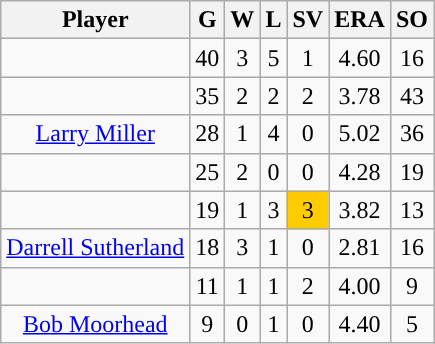<table class="wikitable sortable">
<tr>
<th>Player</th>
<th>G</th>
<th>W</th>
<th>L</th>
<th>SV</th>
<th>ERA</th>
<th>SO</th>
</tr>
<tr align="center">
<td></td>
<td>40</td>
<td>3</td>
<td>5</td>
<td>1</td>
<td>4.60</td>
<td>16</td>
</tr>
<tr align="center">
<td></td>
<td>35</td>
<td>2</td>
<td>2</td>
<td>2</td>
<td>3.78</td>
<td>43</td>
</tr>
<tr align="center">
<td><a href='#'>Larry Miller</a></td>
<td>28</td>
<td>1</td>
<td>4</td>
<td>0</td>
<td>5.02</td>
<td>36</td>
</tr>
<tr align="center">
<td></td>
<td>25</td>
<td>2</td>
<td>0</td>
<td>0</td>
<td>4.28</td>
<td>19</td>
</tr>
<tr align="center">
<td></td>
<td>19</td>
<td>1</td>
<td>3</td>
<td bgcolor="#FFCC00">3</td>
<td>3.82</td>
<td>13</td>
</tr>
<tr align="center">
<td><a href='#'>Darrell Sutherland</a></td>
<td>18</td>
<td>3</td>
<td>1</td>
<td>0</td>
<td>2.81</td>
<td>16</td>
</tr>
<tr align="center">
<td></td>
<td>11</td>
<td>1</td>
<td>1</td>
<td>2</td>
<td>4.00</td>
<td>9</td>
</tr>
<tr align="center">
<td><a href='#'>Bob Moorhead</a></td>
<td>9</td>
<td>0</td>
<td>1</td>
<td>0</td>
<td>4.40</td>
<td>5</td>
</tr>
</table>
